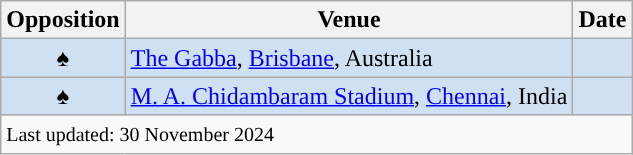<table class="wikitable plainrowheaders sortable">
<tr>
<th scope=col>Opposition</th>
<th scope=col>Venue</th>
<th scope=col>Date</th>
</tr>
<tr bgcolor=#cee0f2>
<th scope=row style="background:#cee0f2;"> ♠</th>
<td><a href='#'>The Gabba</a>, <a href='#'>Brisbane</a>, Australia</td>
<td><a href='#'></a></td>
</tr>
<tr bgcolor=#cee0f2>
<th scope=row style="background:#cee0f2;"> ♠</th>
<td><a href='#'>M. A. Chidambaram Stadium</a>, <a href='#'>Chennai</a>, India</td>
<td><a href='#'></a></td>
</tr>
<tr class=sortbottom>
<td colspan=3><small>Last updated: 30 November 2024</small></td>
</tr>
</table>
